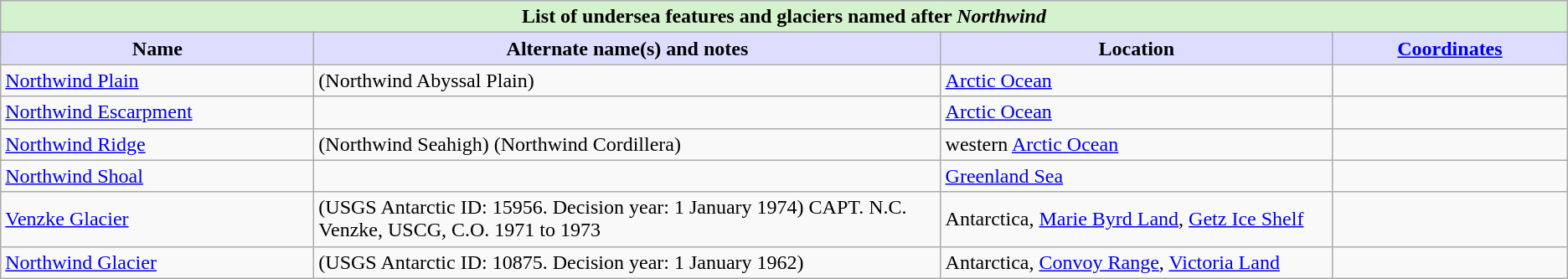<table class="wikitable sortable">
<tr>
<th style="align: center; background: #D4F2CE;" colspan="4">List of undersea features and glaciers named after <em>Northwind</em></th>
</tr>
<tr>
<th style="background:#DDDDFF;" width="20%">Name</th>
<th style="background:#DDDDFF;" width="40%">Alternate name(s) and notes</th>
<th style="background:#DDDDFF;" width="25%">Location</th>
<th style="background:#DDDDFF;" width="15%"><a href='#'>Coordinates</a></th>
</tr>
<tr>
<td><a href='#'>Northwind Plain</a></td>
<td>(Northwind Abyssal Plain)</td>
<td><a href='#'>Arctic Ocean</a></td>
<td></td>
</tr>
<tr>
<td><a href='#'>Northwind Escarpment</a></td>
<td></td>
<td><a href='#'>Arctic Ocean</a></td>
<td></td>
</tr>
<tr>
<td><a href='#'>Northwind Ridge</a></td>
<td>(Northwind Seahigh) (Northwind Cordillera)</td>
<td>western <a href='#'>Arctic Ocean</a></td>
<td></td>
</tr>
<tr>
<td><a href='#'>Northwind Shoal</a></td>
<td></td>
<td><a href='#'>Greenland Sea</a></td>
<td></td>
</tr>
<tr>
<td><a href='#'>Venzke Glacier</a></td>
<td>(USGS Antarctic ID: 15956. Decision year: 1 January 1974) CAPT. N.C. Venzke, USCG, C.O. 1971 to 1973</td>
<td>Antarctica, <a href='#'>Marie Byrd Land</a>, <a href='#'>Getz Ice Shelf</a></td>
<td></td>
</tr>
<tr>
<td><a href='#'>Northwind Glacier</a></td>
<td>(USGS Antarctic ID: 10875. Decision year: 1 January 1962)</td>
<td>Antarctica, <a href='#'>Convoy Range</a>, <a href='#'>Victoria Land</a></td>
<td></td>
</tr>
</table>
